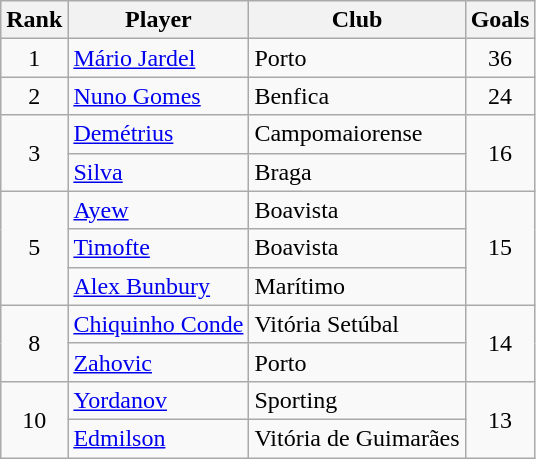<table class="wikitable" style="text-align:center;">
<tr>
<th>Rank</th>
<th>Player</th>
<th>Club</th>
<th>Goals</th>
</tr>
<tr>
<td>1</td>
<td align="left"> <a href='#'>Mário Jardel</a></td>
<td align="left">Porto</td>
<td>36</td>
</tr>
<tr>
<td>2</td>
<td align="left"> <a href='#'>Nuno Gomes</a></td>
<td align="left">Benfica</td>
<td>24</td>
</tr>
<tr>
<td rowspan=2>3</td>
<td align="left"> <a href='#'>Demétrius</a></td>
<td align="left">Campomaiorense</td>
<td rowspan=2>16</td>
</tr>
<tr>
<td align="left"> <a href='#'>Silva</a></td>
<td align="left">Braga</td>
</tr>
<tr>
<td rowspan=3>5</td>
<td align="left"> <a href='#'>Ayew</a></td>
<td align="left">Boavista</td>
<td rowspan=3>15</td>
</tr>
<tr>
<td align="left"> <a href='#'>Timofte</a></td>
<td align="left">Boavista</td>
</tr>
<tr>
<td align="left"> <a href='#'>Alex Bunbury</a></td>
<td align="left">Marítimo</td>
</tr>
<tr>
<td rowspan=2>8</td>
<td align="left"> <a href='#'>Chiquinho Conde</a></td>
<td align="left">Vitória Setúbal</td>
<td rowspan=2>14</td>
</tr>
<tr>
<td align="left"> <a href='#'>Zahovic</a></td>
<td align="left">Porto</td>
</tr>
<tr>
<td rowspan=2>10</td>
<td align="left"> <a href='#'>Yordanov</a></td>
<td align="left">Sporting</td>
<td rowspan=2>13</td>
</tr>
<tr>
<td align="left"> <a href='#'>Edmilson</a></td>
<td align="left">Vitória de Guimarães</td>
</tr>
</table>
